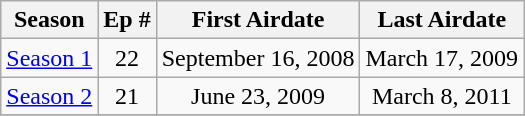<table class="wikitable">
<tr>
<th>Season</th>
<th>Ep #</th>
<th>First Airdate</th>
<th>Last Airdate</th>
</tr>
<tr>
<td style="text-align: left; top"><a href='#'>Season 1</a></td>
<td style="text-align: center; top">22</td>
<td style="text-align: center; top">September 16, 2008</td>
<td style="text-align: center; top">March 17, 2009</td>
</tr>
<tr>
<td style="text-align: left; top"><a href='#'>Season 2</a></td>
<td style="text-align: center; top">21</td>
<td style="text-align: center; top">June 23, 2009</td>
<td style="text-align: center; top">March 8, 2011</td>
</tr>
<tr>
</tr>
</table>
